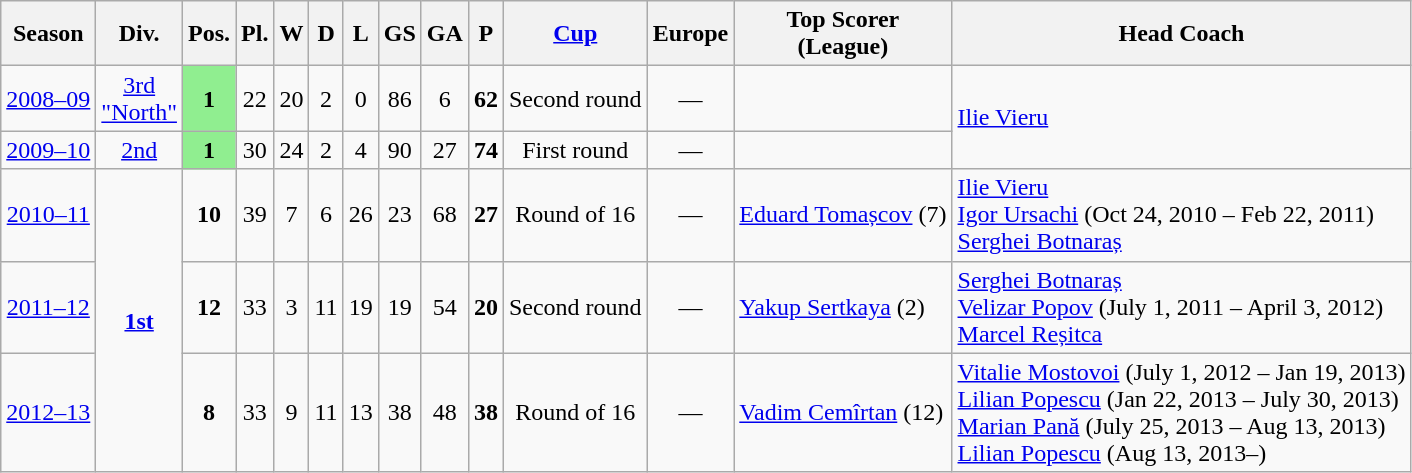<table class="wikitable">
<tr>
<th>Season</th>
<th>Div.</th>
<th>Pos.</th>
<th>Pl.</th>
<th>W</th>
<th>D</th>
<th>L</th>
<th>GS</th>
<th>GA</th>
<th>P</th>
<th><a href='#'>Cup</a></th>
<th colspan=2>Europe</th>
<th>Top Scorer <br>(League)</th>
<th>Head Coach</th>
</tr>
<tr>
<td align=center><a href='#'>2008–09</a></td>
<td align=center><a href='#'>3rd<br>"North"</a></td>
<td align=center bgcolor=lightgreen><strong>1</strong></td>
<td align=center>22</td>
<td align=center>20</td>
<td align=center>2</td>
<td align=center>0</td>
<td align=center>86</td>
<td align=center>6</td>
<td align=center><strong>62</strong></td>
<td align=center>Second round</td>
<td align=center colspan=2>—</td>
<td align=left></td>
<td align=left rowspan = 2> <a href='#'>Ilie Vieru</a></td>
</tr>
<tr>
<td align=center><a href='#'>2009–10</a></td>
<td align=center><a href='#'>2nd</a></td>
<td align=center bgcolor=lightgreen><strong>1</strong></td>
<td align=center>30</td>
<td align=center>24</td>
<td align=center>2</td>
<td align=center>4</td>
<td align=center>90</td>
<td align=center>27</td>
<td align=center><strong>74</strong></td>
<td align=center>First round</td>
<td align=center colspan=2>—</td>
<td align=left></td>
</tr>
<tr>
<td align=center><a href='#'>2010–11</a></td>
<td align=center rowspan=3><strong><a href='#'>1st</a></strong></td>
<td align=center><strong>10</strong></td>
<td align=center>39</td>
<td align=center>7</td>
<td align=center>6</td>
<td align=center>26</td>
<td align=center>23</td>
<td align=center>68</td>
<td align=center><strong>27</strong></td>
<td align=center>Round of 16</td>
<td align=center colspan=2>—</td>
<td align=left> <a href='#'>Eduard Tomașcov</a> (7)</td>
<td align=left> <a href='#'>Ilie Vieru</a><br> <a href='#'>Igor Ursachi</a> (Oct 24, 2010 – Feb 22, 2011)<br> <a href='#'>Serghei Botnaraș</a></td>
</tr>
<tr>
<td align=center><a href='#'>2011–12</a></td>
<td align=center><strong>12</strong></td>
<td align=center>33</td>
<td align=center>3</td>
<td align=center>11</td>
<td align=center>19</td>
<td align=center>19</td>
<td align=center>54</td>
<td align=center><strong>20</strong></td>
<td align=center>Second round</td>
<td align=center colspan=2>—</td>
<td align=left> <a href='#'>Yakup Sertkaya</a> (2)</td>
<td align=left> <a href='#'>Serghei Botnaraș</a><br> <a href='#'>Velizar Popov</a> (July 1, 2011 – April 3, 2012)<br> <a href='#'>Marcel Reșitca</a></td>
</tr>
<tr>
<td align=center><a href='#'>2012–13</a></td>
<td align=center><strong>8</strong></td>
<td align=center>33</td>
<td align=center>9</td>
<td align=center>11</td>
<td align=center>13</td>
<td align=center>38</td>
<td align=center>48</td>
<td align=center><strong>38</strong></td>
<td align=center>Round of 16</td>
<td align=center colspan=2>—</td>
<td align=left> <a href='#'>Vadim Cemîrtan</a> (12)</td>
<td align=left> <a href='#'>Vitalie Mostovoi</a> (July 1, 2012 – Jan 19, 2013)<br> <a href='#'>Lilian Popescu</a> (Jan 22, 2013 – July 30, 2013)<br> <a href='#'>Marian Pană</a> (July 25, 2013 – Aug 13, 2013)<br> <a href='#'>Lilian Popescu</a> (Aug 13, 2013–)</td>
</tr>
</table>
